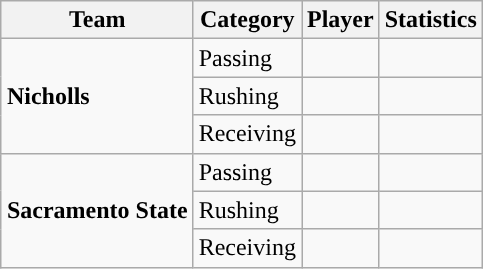<table class="wikitable" style="float: right;">
<tr>
<th>Team</th>
<th>Category</th>
<th>Player</th>
<th>Statistics</th>
</tr>
<tr>
<td rowspan=3><strong>Nicholls</strong></td>
<td>Passing</td>
<td></td>
<td></td>
</tr>
<tr>
<td>Rushing</td>
<td></td>
<td></td>
</tr>
<tr>
<td>Receiving</td>
<td></td>
<td></td>
</tr>
<tr>
<td rowspan=3><strong>Sacramento State</strong></td>
<td>Passing</td>
<td></td>
<td></td>
</tr>
<tr>
<td>Rushing</td>
<td></td>
<td></td>
</tr>
<tr>
<td>Receiving</td>
<td></td>
<td></td>
</tr>
</table>
